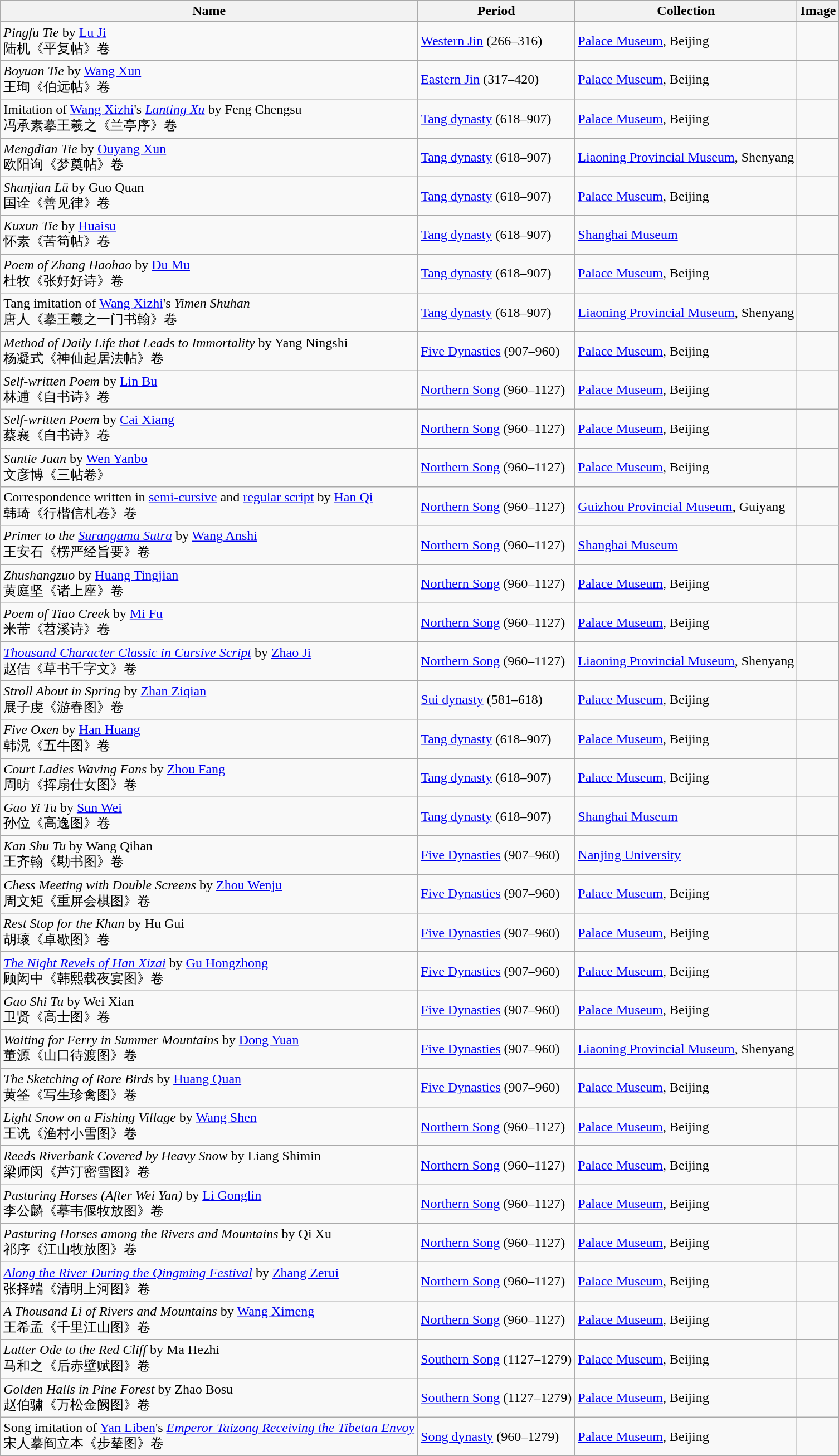<table class="wikitable sortable">
<tr>
<th>Name</th>
<th>Period</th>
<th>Collection</th>
<th>Image</th>
</tr>
<tr>
<td><em>Pingfu Tie</em> by <a href='#'>Lu Ji</a><br>陆机《平复帖》卷</td>
<td><a href='#'>Western Jin</a> (266–316)</td>
<td><a href='#'>Palace Museum</a>, Beijing</td>
<td style="padding:0"></td>
</tr>
<tr>
<td><em>Boyuan Tie</em> by <a href='#'>Wang Xun</a><br>王珣《伯远帖》卷</td>
<td><a href='#'>Eastern Jin</a> (317–420)</td>
<td><a href='#'>Palace Museum</a>, Beijing</td>
<td style="padding:0"></td>
</tr>
<tr>
<td>Imitation of <a href='#'>Wang Xizhi</a>'s <em><a href='#'>Lanting Xu</a></em> by Feng Chengsu<br>冯承素摹王羲之《兰亭序》卷</td>
<td><a href='#'>Tang dynasty</a> (618–907)</td>
<td><a href='#'>Palace Museum</a>, Beijing</td>
<td style="padding:0"></td>
</tr>
<tr>
<td><em>Mengdian Tie</em> by <a href='#'>Ouyang Xun</a><br>欧阳询《梦奠帖》卷</td>
<td><a href='#'>Tang dynasty</a> (618–907)</td>
<td><a href='#'>Liaoning Provincial Museum</a>, Shenyang</td>
<td></td>
</tr>
<tr>
<td><em>Shanjian Lü</em> by Guo Quan<br>国诠《善见律》卷</td>
<td><a href='#'>Tang dynasty</a> (618–907)</td>
<td><a href='#'>Palace Museum</a>, Beijing</td>
<td></td>
</tr>
<tr>
<td><em>Kuxun Tie</em> by <a href='#'>Huaisu</a><br>怀素《苦筍帖》卷</td>
<td><a href='#'>Tang dynasty</a> (618–907)</td>
<td><a href='#'>Shanghai Museum</a></td>
<td style="padding:0"></td>
</tr>
<tr>
<td><em>Poem of Zhang Haohao</em> by <a href='#'>Du Mu</a><br>杜牧《张好好诗》卷</td>
<td><a href='#'>Tang dynasty</a> (618–907)</td>
<td><a href='#'>Palace Museum</a>, Beijing</td>
<td style="padding:0"></td>
</tr>
<tr>
<td>Tang imitation of <a href='#'>Wang Xizhi</a>'s <em>Yimen Shuhan</em><br>唐人《摹王羲之一门书翰》卷</td>
<td><a href='#'>Tang dynasty</a> (618–907)</td>
<td><a href='#'>Liaoning Provincial Museum</a>, Shenyang</td>
<td></td>
</tr>
<tr>
<td><em>Method of Daily Life that Leads to Immortality</em> by Yang Ningshi<br>杨凝式《神仙起居法帖》卷</td>
<td><a href='#'>Five Dynasties</a> (907–960)</td>
<td><a href='#'>Palace Museum</a>, Beijing</td>
<td></td>
</tr>
<tr>
<td><em>Self-written Poem</em> by <a href='#'>Lin Bu</a><br>林逋《自书诗》卷</td>
<td><a href='#'>Northern Song</a> (960–1127)</td>
<td><a href='#'>Palace Museum</a>, Beijing</td>
<td></td>
</tr>
<tr>
<td><em>Self-written Poem</em> by <a href='#'>Cai Xiang</a><br>蔡襄《自书诗》卷</td>
<td><a href='#'>Northern Song</a> (960–1127)</td>
<td><a href='#'>Palace Museum</a>, Beijing</td>
<td></td>
</tr>
<tr>
<td><em>Santie Juan</em> by <a href='#'>Wen Yanbo</a><br>文彦博《三帖卷》</td>
<td><a href='#'>Northern Song</a> (960–1127)</td>
<td><a href='#'>Palace Museum</a>, Beijing</td>
<td></td>
</tr>
<tr>
<td>Correspondence written in <a href='#'>semi-cursive</a> and <a href='#'>regular script</a> by <a href='#'>Han Qi</a><br>韩琦《行楷信札卷》卷</td>
<td><a href='#'>Northern Song</a> (960–1127)</td>
<td><a href='#'>Guizhou Provincial Museum</a>, Guiyang</td>
<td></td>
</tr>
<tr>
<td><em>Primer to the <a href='#'>Surangama Sutra</a></em> by <a href='#'>Wang Anshi</a><br>王安石《楞严经旨要》卷</td>
<td><a href='#'>Northern Song</a> (960–1127)</td>
<td><a href='#'>Shanghai Museum</a></td>
<td></td>
</tr>
<tr>
<td><em>Zhushangzuo</em> by <a href='#'>Huang Tingjian</a><br>黄庭坚《诸上座》卷</td>
<td><a href='#'>Northern Song</a> (960–1127)</td>
<td><a href='#'>Palace Museum</a>, Beijing</td>
</tr>
<tr>
<td><em>Poem of Tiao Creek</em> by <a href='#'>Mi Fu</a><br>米芾《苕溪诗》卷</td>
<td><a href='#'>Northern Song</a> (960–1127)</td>
<td><a href='#'>Palace Museum</a>, Beijing</td>
<td></td>
</tr>
<tr>
<td><em><a href='#'>Thousand Character Classic in Cursive Script</a></em> by <a href='#'>Zhao Ji</a><br>赵佶《草书千字文》卷</td>
<td><a href='#'>Northern Song</a> (960–1127)</td>
<td><a href='#'>Liaoning Provincial Museum</a>, Shenyang</td>
<td></td>
</tr>
<tr>
<td><em>Stroll About in Spring</em> by <a href='#'>Zhan Ziqian</a><br>展子虔《游春图》卷</td>
<td><a href='#'>Sui dynasty</a> (581–618)</td>
<td><a href='#'>Palace Museum</a>, Beijing</td>
<td style="padding:0"></td>
</tr>
<tr>
<td><em>Five Oxen</em> by <a href='#'>Han Huang</a><br>韩滉《五牛图》卷</td>
<td><a href='#'>Tang dynasty</a> (618–907)</td>
<td><a href='#'>Palace Museum</a>, Beijing</td>
<td style="padding:0"></td>
</tr>
<tr>
<td><em>Court Ladies Waving Fans</em> by <a href='#'>Zhou Fang</a><br>周昉《挥扇仕女图》卷</td>
<td><a href='#'>Tang dynasty</a> (618–907)</td>
<td><a href='#'>Palace Museum</a>, Beijing</td>
<td style="padding:0"></td>
</tr>
<tr>
<td><em>Gao Yi Tu</em> by <a href='#'>Sun Wei</a><br>孙位《高逸图》卷</td>
<td><a href='#'>Tang dynasty</a> (618–907)</td>
<td><a href='#'>Shanghai Museum</a></td>
<td></td>
</tr>
<tr>
<td><em>Kan Shu Tu</em> by Wang Qihan<br>王齐翰《勘书图》卷</td>
<td><a href='#'>Five Dynasties</a> (907–960)</td>
<td><a href='#'>Nanjing University</a></td>
<td></td>
</tr>
<tr>
<td><em>Chess Meeting with Double Screens</em> by <a href='#'>Zhou Wenju</a><br>周文矩《重屏会棋图》卷</td>
<td><a href='#'>Five Dynasties</a> (907–960)</td>
<td><a href='#'>Palace Museum</a>, Beijing</td>
<td style="padding:0"></td>
</tr>
<tr>
<td><em>Rest Stop for the Khan</em> by Hu Gui<br>胡瓌《卓歇图》卷</td>
<td><a href='#'>Five Dynasties</a> (907–960)</td>
<td><a href='#'>Palace Museum</a>, Beijing</td>
<td></td>
</tr>
<tr>
<td><em><a href='#'>The Night Revels of Han Xizai</a></em> by <a href='#'>Gu Hongzhong</a><br>顾闳中《韩熙载夜宴图》卷</td>
<td><a href='#'>Five Dynasties</a> (907–960)</td>
<td><a href='#'>Palace Museum</a>, Beijing</td>
<td style="padding:0"></td>
</tr>
<tr>
<td><em>Gao Shi Tu</em> by Wei Xian<br>卫贤《高士图》卷</td>
<td><a href='#'>Five Dynasties</a> (907–960)</td>
<td><a href='#'>Palace Museum</a>, Beijing</td>
<td></td>
</tr>
<tr>
<td><em>Waiting for Ferry in Summer Mountains</em> by <a href='#'>Dong Yuan</a><br>董源《山口待渡图》卷</td>
<td><a href='#'>Five Dynasties</a> (907–960)</td>
<td><a href='#'>Liaoning Provincial Museum</a>, Shenyang</td>
<td></td>
</tr>
<tr>
<td><em>The Sketching of Rare Birds</em> by <a href='#'>Huang Quan</a><br>黄筌《写生珍禽图》卷</td>
<td><a href='#'>Five Dynasties</a> (907–960)</td>
<td><a href='#'>Palace Museum</a>, Beijing</td>
<td style="padding:0"></td>
</tr>
<tr>
<td><em>Light Snow on a Fishing Village</em> by <a href='#'>Wang Shen</a><br>王诜《渔村小雪图》卷</td>
<td><a href='#'>Northern Song</a> (960–1127)</td>
<td><a href='#'>Palace Museum</a>, Beijing</td>
<td style="padding:0"></td>
</tr>
<tr>
<td><em>Reeds Riverbank Covered by Heavy Snow</em> by Liang Shimin<br>梁师闵《芦汀密雪图》卷</td>
<td><a href='#'>Northern Song</a> (960–1127)</td>
<td><a href='#'>Palace Museum</a>, Beijing</td>
</tr>
<tr>
<td><em>Pasturing Horses</em> <em>(After Wei Yan)</em> by <a href='#'>Li Gonglin</a><br>李公麟《摹韦偃牧放图》卷</td>
<td><a href='#'>Northern Song</a> (960–1127)</td>
<td><a href='#'>Palace Museum</a>, Beijing</td>
<td style="padding:0"></td>
</tr>
<tr>
<td><em>Pasturing Horses among the Rivers and Mountains</em> by Qi Xu<br>祁序《江山牧放图》卷</td>
<td><a href='#'>Northern Song</a> (960–1127)</td>
<td><a href='#'>Palace Museum</a>, Beijing</td>
</tr>
<tr>
<td><em><a href='#'>Along the River During the Qingming Festival</a></em> by <a href='#'>Zhang Zerui</a><br>张择端《清明上河图》卷</td>
<td><a href='#'>Northern Song</a> (960–1127)</td>
<td><a href='#'>Palace Museum</a>, Beijing</td>
<td style="padding:0"></td>
</tr>
<tr>
<td><em>A Thousand Li of Rivers and Mountains</em> by <a href='#'>Wang Ximeng</a><br>王希孟《千里江山图》卷</td>
<td><a href='#'>Northern Song</a> (960–1127)</td>
<td><a href='#'>Palace Museum</a>, Beijing</td>
<td style="padding:0"></td>
</tr>
<tr>
<td><em>Latter Ode to the Red Cliff</em> by Ma Hezhi<br>马和之《后赤壁赋图》卷</td>
<td><a href='#'>Southern Song</a> (1127–1279)</td>
<td><a href='#'>Palace Museum</a>, Beijing</td>
<td style="padding:0"></td>
</tr>
<tr>
<td><em>Golden Halls in Pine Forest</em> by Zhao Bosu<br>赵伯骕《万松金阙图》卷</td>
<td><a href='#'>Southern Song</a> (1127–1279)</td>
<td><a href='#'>Palace Museum</a>, Beijing</td>
<td></td>
</tr>
<tr>
<td>Song imitation of <a href='#'>Yan Liben</a>'s <em><a href='#'>Emperor Taizong Receiving the Tibetan Envoy</a></em><br>宋人摹阎立本《步辇图》卷</td>
<td><a href='#'>Song dynasty</a> (960–1279)</td>
<td><a href='#'>Palace Museum</a>, Beijing</td>
<td style="padding:0"></td>
</tr>
<tr>
</tr>
</table>
